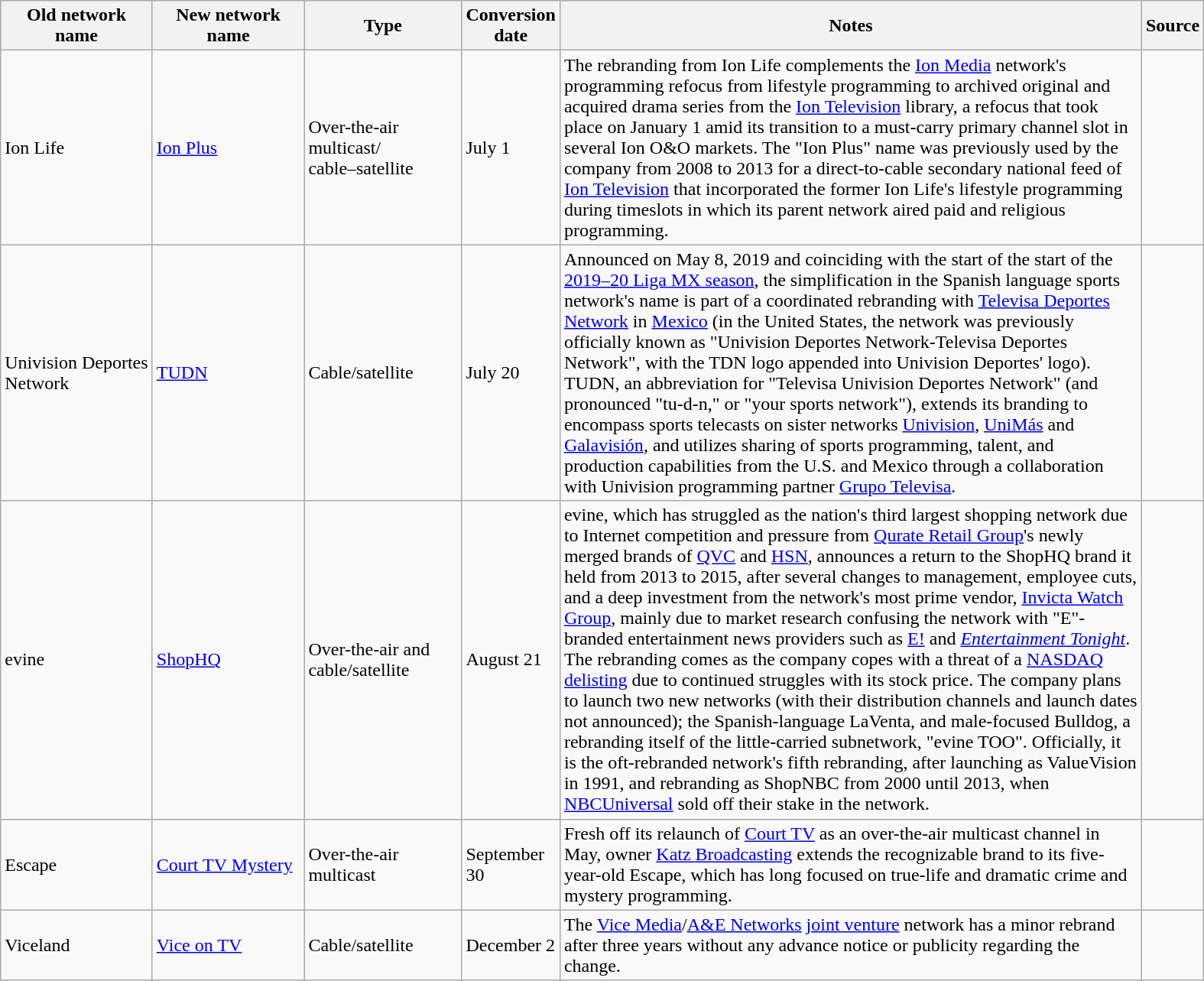<table class="wikitable">
<tr>
<th style="text-align:center; width:125px;">Old network<br>name</th>
<th style="text-align:center; width:125px;">New network<br>name</th>
<th style="text-align:center; width:130px;">Type</th>
<th style="text-align:center; width:60px;">Conversion date</th>
<th style="text-align:center; width:500px;">Notes</th>
<th style="text-align:center; width:30px;">Source</th>
</tr>
<tr>
<td>Ion Life</td>
<td><a href='#'>Ion Plus</a></td>
<td>Over-the-air multicast/<br>cable–satellite</td>
<td>July 1</td>
<td>The rebranding from Ion Life complements the <a href='#'>Ion Media</a> network's programming refocus from lifestyle programming to archived original and acquired drama series from the <a href='#'>Ion Television</a> library, a refocus that took place on January 1 amid its transition to a must-carry primary channel slot in several Ion O&O markets.  The "Ion Plus" name was previously used by the company from 2008 to 2013 for a direct-to-cable secondary national feed of <a href='#'>Ion Television</a> that incorporated the former Ion Life's lifestyle programming during timeslots in which its parent network aired paid and religious programming.</td>
<td></td>
</tr>
<tr>
<td>Univision Deportes Network</td>
<td><a href='#'>TUDN</a></td>
<td>Cable/satellite</td>
<td>July 20</td>
<td>Announced on May 8, 2019 and coinciding with the start of the start of the <a href='#'>2019–20 Liga MX season</a>, the simplification in the Spanish language sports network's name is part of a coordinated rebranding with <a href='#'>Televisa Deportes Network</a> in <a href='#'>Mexico</a> (in the United States, the network was previously officially known as "Univision Deportes Network-Televisa Deportes Network", with the TDN logo appended into Univision Deportes' logo).  TUDN, an abbreviation for "Televisa Univision Deportes Network" (and pronounced "tu-d-n," or "your sports network"), extends its branding to encompass sports telecasts on sister networks <a href='#'>Univision</a>, <a href='#'>UniMás</a> and <a href='#'>Galavisión</a>, and utilizes sharing of sports programming, talent, and production capabilities from the U.S. and Mexico through a collaboration with Univision programming partner <a href='#'>Grupo Televisa</a>.</td>
<td></td>
</tr>
<tr>
<td>evine</td>
<td><a href='#'>ShopHQ</a></td>
<td>Over-the-air and cable/satellite</td>
<td>August 21</td>
<td>evine, which has struggled as the nation's third largest shopping network due to Internet competition and pressure from <a href='#'>Qurate Retail Group</a>'s newly merged brands of <a href='#'>QVC</a> and <a href='#'>HSN</a>, announces a return to the ShopHQ brand it held from 2013 to 2015, after several changes to management, employee cuts, and a deep investment from the network's most prime vendor, <a href='#'>Invicta Watch Group</a>, mainly due to market research confusing the network with "E"-branded entertainment news providers such as <a href='#'>E!</a> and <em><a href='#'>Entertainment Tonight</a></em>. The rebranding comes as the company copes with a threat of a <a href='#'>NASDAQ</a> <a href='#'>delisting</a> due to continued struggles with its stock price. The company plans to launch two new networks (with their distribution channels and launch dates not announced); the Spanish-language LaVenta, and male-focused Bulldog, a rebranding itself of the little-carried subnetwork, "evine TOO". Officially, it is the oft-rebranded network's fifth rebranding, after launching as ValueVision in 1991, and rebranding as ShopNBC from 2000 until 2013, when <a href='#'>NBCUniversal</a> sold off their stake in the network.</td>
<td></td>
</tr>
<tr>
<td>Escape</td>
<td><a href='#'>Court TV Mystery</a></td>
<td>Over-the-air multicast</td>
<td>September 30</td>
<td>Fresh off its relaunch of <a href='#'>Court TV</a> as an over-the-air multicast channel in May, owner <a href='#'>Katz Broadcasting</a> extends the recognizable brand to its five-year-old Escape, which has long focused on true-life and dramatic crime and mystery programming.</td>
<td></td>
</tr>
<tr>
<td>Viceland</td>
<td><a href='#'>Vice on TV</a></td>
<td>Cable/satellite</td>
<td>December 2</td>
<td>The <a href='#'>Vice Media</a>/<a href='#'>A&E Networks</a> <a href='#'>joint venture</a> network has a minor rebrand after three years without any advance notice or publicity regarding the change.</td>
<td></td>
</tr>
</table>
